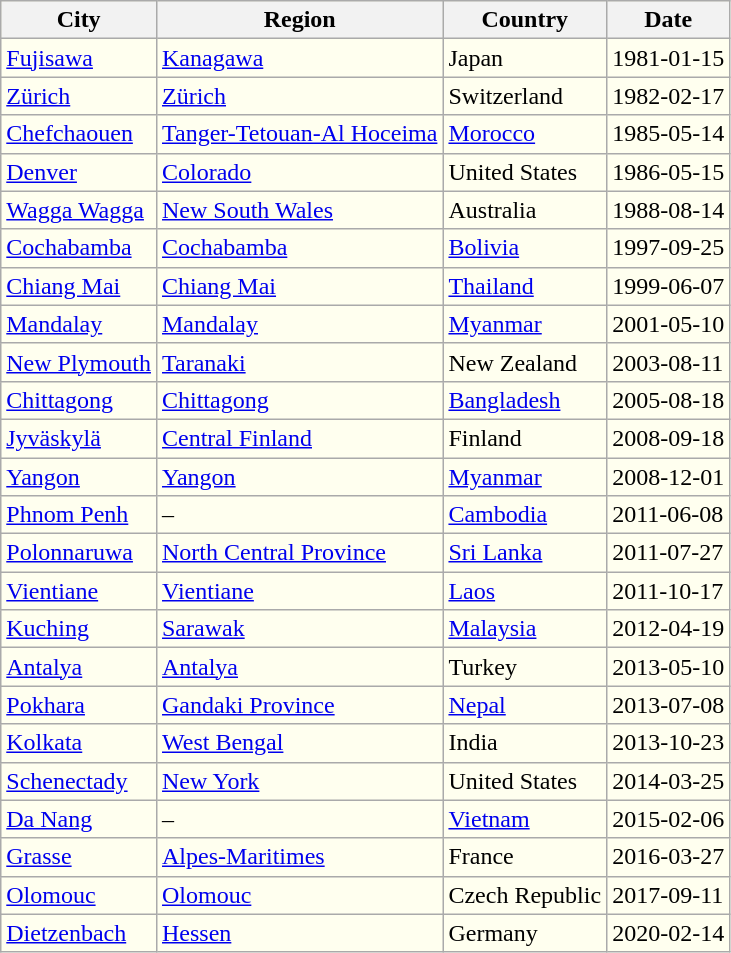<table class="wikitable sortable" style="background:#ffffef; float:">
<tr>
<th>City</th>
<th>Region</th>
<th>Country</th>
<th>Date</th>
</tr>
<tr>
<td><a href='#'>Fujisawa</a></td>
<td><a href='#'>Kanagawa</a></td>
<td>Japan</td>
<td>1981-01-15</td>
</tr>
<tr>
<td><a href='#'>Zürich</a></td>
<td><a href='#'>Zürich</a></td>
<td>Switzerland</td>
<td>1982-02-17</td>
</tr>
<tr>
<td><a href='#'>Chefchaouen</a></td>
<td><a href='#'>Tanger-Tetouan-Al Hoceima</a></td>
<td><a href='#'>Morocco</a></td>
<td>1985-05-14</td>
</tr>
<tr>
<td><a href='#'>Denver</a></td>
<td><a href='#'>Colorado</a></td>
<td>United States</td>
<td>1986-05-15</td>
</tr>
<tr>
<td><a href='#'>Wagga Wagga</a></td>
<td><a href='#'>New South Wales</a></td>
<td>Australia</td>
<td>1988-08-14</td>
</tr>
<tr>
<td><a href='#'>Cochabamba</a></td>
<td><a href='#'>Cochabamba</a></td>
<td><a href='#'>Bolivia</a></td>
<td>1997-09-25</td>
</tr>
<tr>
<td><a href='#'>Chiang Mai</a></td>
<td><a href='#'>Chiang Mai</a></td>
<td><a href='#'>Thailand</a></td>
<td>1999-06-07</td>
</tr>
<tr>
<td><a href='#'>Mandalay</a></td>
<td><a href='#'>Mandalay</a></td>
<td><a href='#'>Myanmar</a></td>
<td>2001-05-10</td>
</tr>
<tr>
<td><a href='#'>New Plymouth</a></td>
<td><a href='#'>Taranaki</a></td>
<td>New Zealand</td>
<td>2003-08-11</td>
</tr>
<tr>
<td><a href='#'>Chittagong</a></td>
<td><a href='#'>Chittagong</a></td>
<td><a href='#'>Bangladesh</a></td>
<td>2005-08-18</td>
</tr>
<tr>
<td><a href='#'>Jyväskylä</a></td>
<td><a href='#'>Central Finland</a></td>
<td>Finland</td>
<td>2008-09-18</td>
</tr>
<tr>
<td><a href='#'>Yangon</a></td>
<td><a href='#'>Yangon</a></td>
<td><a href='#'>Myanmar</a></td>
<td>2008-12-01</td>
</tr>
<tr>
<td><a href='#'>Phnom Penh</a></td>
<td>–</td>
<td><a href='#'>Cambodia</a></td>
<td>2011-06-08</td>
</tr>
<tr>
<td><a href='#'>Polonnaruwa</a></td>
<td><a href='#'>North Central Province</a></td>
<td><a href='#'>Sri Lanka</a></td>
<td>2011-07-27</td>
</tr>
<tr>
<td><a href='#'>Vientiane</a></td>
<td><a href='#'>Vientiane</a></td>
<td><a href='#'>Laos</a></td>
<td>2011-10-17</td>
</tr>
<tr>
<td><a href='#'>Kuching</a></td>
<td><a href='#'>Sarawak</a></td>
<td><a href='#'>Malaysia</a></td>
<td>2012-04-19</td>
</tr>
<tr>
<td><a href='#'>Antalya</a></td>
<td><a href='#'>Antalya</a></td>
<td>Turkey</td>
<td>2013-05-10</td>
</tr>
<tr>
<td><a href='#'>Pokhara</a></td>
<td><a href='#'>Gandaki Province</a></td>
<td><a href='#'>Nepal</a></td>
<td>2013-07-08</td>
</tr>
<tr>
<td><a href='#'>Kolkata</a></td>
<td><a href='#'>West Bengal</a></td>
<td>India</td>
<td>2013-10-23</td>
</tr>
<tr>
<td><a href='#'>Schenectady</a></td>
<td><a href='#'>New York</a></td>
<td>United States</td>
<td>2014-03-25</td>
</tr>
<tr>
<td><a href='#'>Da Nang</a></td>
<td>–</td>
<td><a href='#'>Vietnam</a></td>
<td>2015-02-06</td>
</tr>
<tr>
<td><a href='#'>Grasse</a></td>
<td><a href='#'>Alpes-Maritimes</a></td>
<td>France</td>
<td>2016-03-27</td>
</tr>
<tr>
<td><a href='#'>Olomouc</a></td>
<td><a href='#'>Olomouc</a></td>
<td>Czech Republic</td>
<td>2017-09-11</td>
</tr>
<tr>
<td><a href='#'>Dietzenbach</a></td>
<td><a href='#'>Hessen</a></td>
<td>Germany</td>
<td>2020-02-14</td>
</tr>
</table>
